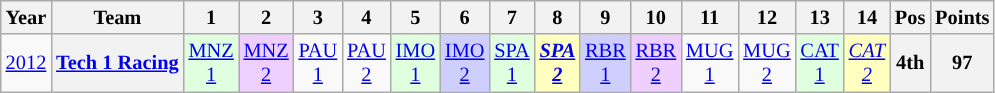<table class="wikitable" style="text-align:center; font-size:85%">
<tr>
<th>Year</th>
<th>Team</th>
<th>1</th>
<th>2</th>
<th>3</th>
<th>4</th>
<th>5</th>
<th>6</th>
<th>7</th>
<th>8</th>
<th>9</th>
<th>10</th>
<th>11</th>
<th>12</th>
<th>13</th>
<th>14</th>
<th>Pos</th>
<th>Points</th>
</tr>
<tr>
<td><a href='#'>2012</a></td>
<th nowrap><a href='#'>Tech 1 Racing</a></th>
<td style="background:#DFFFDF;"><a href='#'>MNZ<br>1</a><br></td>
<td style="background:#EFCFFF;"><a href='#'>MNZ<br>2</a><br></td>
<td style="background:#;"><a href='#'>PAU<br>1</a><br></td>
<td style="background:#;"><a href='#'>PAU<br>2</a><br></td>
<td style="background:#DFFFDF;"><a href='#'>IMO<br>1</a><br></td>
<td style="background:#CFCFFF;"><a href='#'>IMO<br>2</a><br></td>
<td style="background:#DFFFDF;"><a href='#'>SPA<br>1</a><br></td>
<td style="background:#FFFFBF;"><strong><em><a href='#'>SPA<br>2</a></em></strong><br></td>
<td style="background:#CFCFFF;"><a href='#'>RBR<br>1</a><br></td>
<td style="background:#EFCFFF;"><a href='#'>RBR<br>2</a><br></td>
<td style="background:#;"><a href='#'>MUG<br>1</a><br></td>
<td style="background:#;"><a href='#'>MUG<br>2</a><br></td>
<td style="background:#DFFFDF;"><a href='#'>CAT<br>1</a><br></td>
<td style="background:#FFFFBF;"><em><a href='#'>CAT<br>2</a></em><br></td>
<th>4th</th>
<th>97</th>
</tr>
</table>
